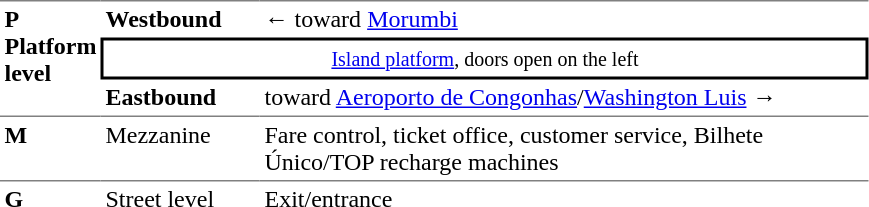<table table border=0 cellspacing=0 cellpadding=3>
<tr>
<td style="border-top:solid 1px gray;border-bottom:solid 1px gray;vertical-align:top;" rowspan=4><strong>P<br>Platform level</strong></td>
</tr>
<tr>
<td style="border-top:solid 1px gray;"><span><strong>Westbound</strong></span></td>
<td style="border-top:solid 1px gray;">←  toward <a href='#'>Morumbi</a></td>
</tr>
<tr>
<td style="border-top:solid 2px black;border-right:solid 2px black;border-left:solid 2px black;border-bottom:solid 2px black;text-align:center;" colspan=5><small><a href='#'>Island platform</a>, doors open on the left</small></td>
</tr>
<tr>
<td style="border-bottom:solid 1px gray;"><span><strong>Eastbound</strong></span></td>
<td style="border-bottom:solid 1px gray;"> toward <a href='#'>Aeroporto de Congonhas</a>/<a href='#'>Washington Luis</a> →</td>
</tr>
<tr>
<td style="vertical-align:top;"><strong>M</strong></td>
<td style="vertical-align:top;">Mezzanine</td>
<td style="vertical-align:top;">Fare control, ticket office, customer service, Bilhete Único/TOP recharge machines</td>
</tr>
<tr>
<td style="border-top:solid 1px gray;vertical-align:top;" width=50><strong>G</strong></td>
<td style="border-top:solid 1px gray;vertical-align:top;" width=100>Street level</td>
<td style="border-top:solid 1px gray;vertical-align:top;" width=400>Exit/entrance</td>
</tr>
</table>
